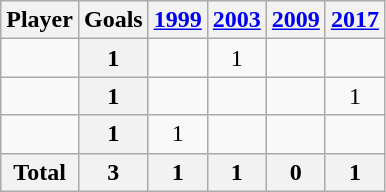<table class="wikitable sortable" style="text-align:center;">
<tr>
<th>Player</th>
<th>Goals</th>
<th><a href='#'>1999</a></th>
<th><a href='#'>2003</a></th>
<th><a href='#'>2009</a></th>
<th><a href='#'>2017</a></th>
</tr>
<tr>
<td align="left"></td>
<th>1</th>
<td></td>
<td>1</td>
<td></td>
</tr>
<tr>
<td align="left"></td>
<th>1</th>
<td></td>
<td></td>
<td></td>
<td>1</td>
</tr>
<tr>
<td align="left"></td>
<th>1</th>
<td>1</td>
<td></td>
<td></td>
</tr>
<tr class="sortbottom">
<th>Total</th>
<th>3</th>
<th>1</th>
<th>1</th>
<th>0</th>
<th>1</th>
</tr>
</table>
